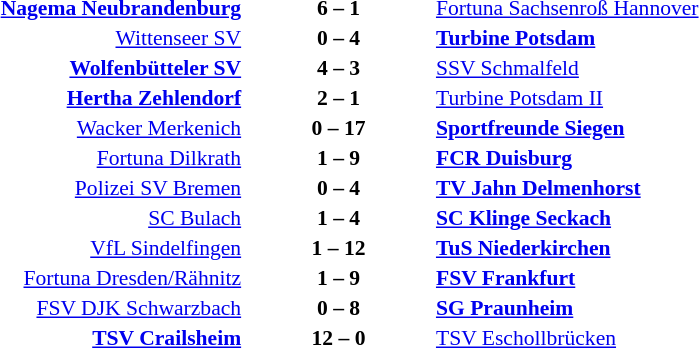<table width=100% cellspacing=1>
<tr>
<th width=25%></th>
<th width=10%></th>
<th width=25%></th>
<th></th>
</tr>
<tr style=font-size:90%>
<td align=right><strong><a href='#'>Nagema Neubrandenburg</a></strong></td>
<td align=center><strong>6 – 1</strong></td>
<td><a href='#'>Fortuna Sachsenroß Hannover</a></td>
</tr>
<tr style=font-size:90%>
<td align=right><a href='#'>Wittenseer SV</a></td>
<td align=center><strong>0 – 4</strong></td>
<td><strong><a href='#'>Turbine Potsdam</a></strong></td>
</tr>
<tr style=font-size:90%>
<td align=right><strong><a href='#'>Wolfenbütteler SV</a></strong></td>
<td align=center><strong>4 – 3</strong></td>
<td><a href='#'>SSV Schmalfeld</a></td>
</tr>
<tr style=font-size:90%>
<td align=right><strong><a href='#'>Hertha Zehlendorf</a></strong></td>
<td align=center><strong>2 – 1</strong></td>
<td><a href='#'>Turbine Potsdam II</a></td>
</tr>
<tr style=font-size:90%>
<td align=right><a href='#'>Wacker Merkenich</a></td>
<td align=center><strong>0 – 17</strong></td>
<td><strong><a href='#'>Sportfreunde Siegen</a></strong></td>
</tr>
<tr style=font-size:90%>
<td align=right><a href='#'>Fortuna Dilkrath</a></td>
<td align=center><strong>1 – 9</strong></td>
<td><strong><a href='#'>FCR Duisburg</a></strong></td>
</tr>
<tr style=font-size:90%>
<td align=right><a href='#'>Polizei SV Bremen</a></td>
<td align=center><strong>0 – 4</strong></td>
<td><strong><a href='#'>TV Jahn Delmenhorst</a></strong></td>
</tr>
<tr style=font-size:90%>
<td align=right><a href='#'>SC Bulach</a></td>
<td align=center><strong>1 – 4</strong></td>
<td><strong><a href='#'>SC Klinge Seckach</a></strong></td>
</tr>
<tr style=font-size:90%>
<td align=right><a href='#'>VfL Sindelfingen</a></td>
<td align=center><strong>1 – 12</strong></td>
<td><strong><a href='#'>TuS Niederkirchen</a></strong></td>
</tr>
<tr style=font-size:90%>
<td align=right><a href='#'>Fortuna Dresden/Rähnitz</a></td>
<td align=center><strong>1 – 9</strong></td>
<td><strong><a href='#'>FSV Frankfurt</a></strong></td>
</tr>
<tr style=font-size:90%>
<td align=right><a href='#'>FSV DJK Schwarzbach</a></td>
<td align=center><strong>0 – 8</strong></td>
<td><strong><a href='#'>SG Praunheim</a></strong></td>
</tr>
<tr style=font-size:90%>
<td align=right><strong><a href='#'>TSV Crailsheim</a></strong></td>
<td align=center><strong>12 – 0</strong></td>
<td><a href='#'>TSV Eschollbrücken</a></td>
</tr>
<tr style=font-size:90%>
</tr>
</table>
